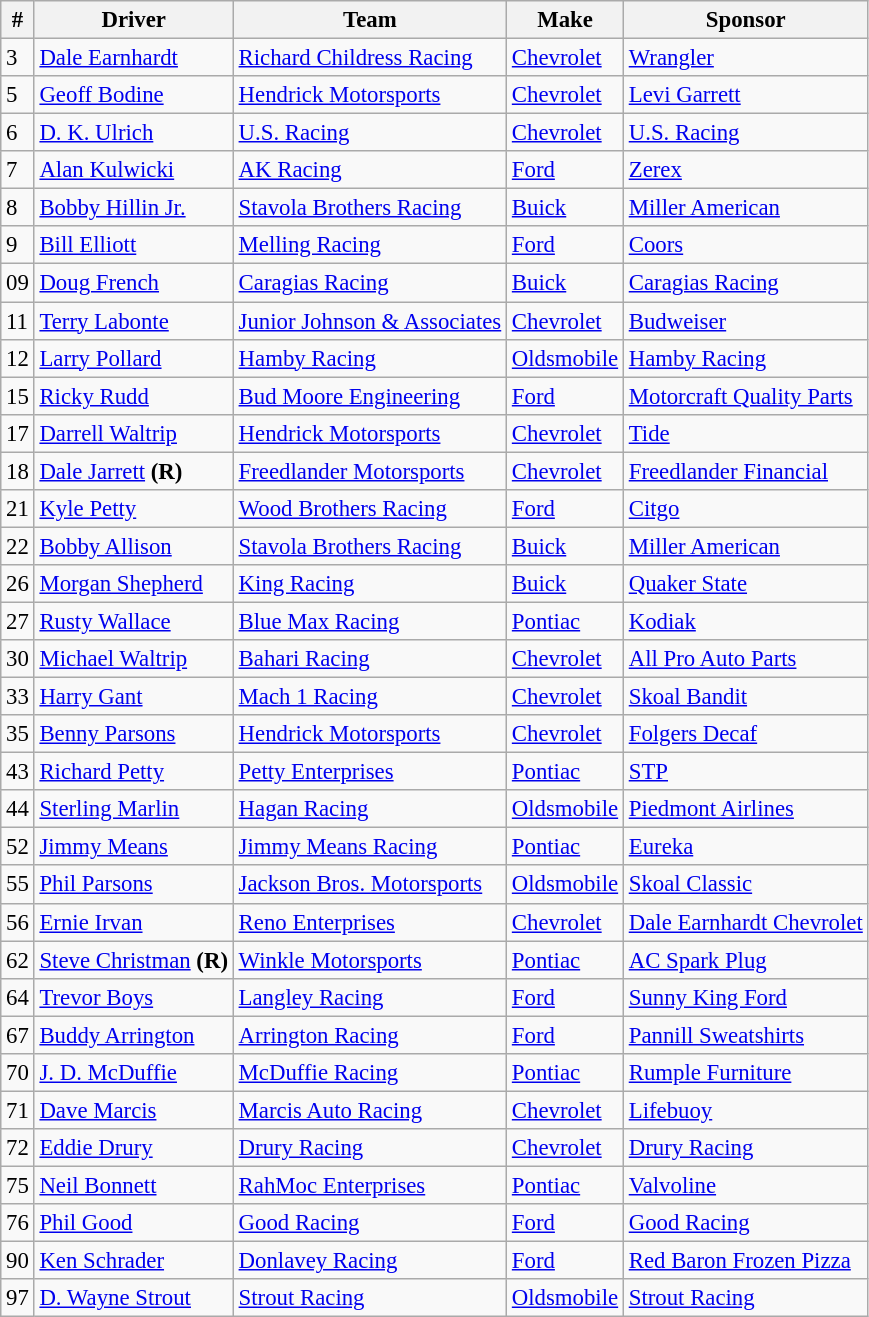<table class="wikitable" style="font-size:95%">
<tr>
<th>#</th>
<th>Driver</th>
<th>Team</th>
<th>Make</th>
<th>Sponsor</th>
</tr>
<tr>
<td>3</td>
<td><a href='#'>Dale Earnhardt</a></td>
<td><a href='#'>Richard Childress Racing</a></td>
<td><a href='#'>Chevrolet</a></td>
<td><a href='#'>Wrangler</a></td>
</tr>
<tr>
<td>5</td>
<td><a href='#'>Geoff Bodine</a></td>
<td><a href='#'>Hendrick Motorsports</a></td>
<td><a href='#'>Chevrolet</a></td>
<td><a href='#'>Levi Garrett</a></td>
</tr>
<tr>
<td>6</td>
<td><a href='#'>D. K. Ulrich</a></td>
<td><a href='#'>U.S. Racing</a></td>
<td><a href='#'>Chevrolet</a></td>
<td><a href='#'>U.S. Racing</a></td>
</tr>
<tr>
<td>7</td>
<td><a href='#'>Alan Kulwicki</a></td>
<td><a href='#'>AK Racing</a></td>
<td><a href='#'>Ford</a></td>
<td><a href='#'>Zerex</a></td>
</tr>
<tr>
<td>8</td>
<td><a href='#'>Bobby Hillin Jr.</a></td>
<td><a href='#'>Stavola Brothers Racing</a></td>
<td><a href='#'>Buick</a></td>
<td><a href='#'>Miller American</a></td>
</tr>
<tr>
<td>9</td>
<td><a href='#'>Bill Elliott</a></td>
<td><a href='#'>Melling Racing</a></td>
<td><a href='#'>Ford</a></td>
<td><a href='#'>Coors</a></td>
</tr>
<tr>
<td>09</td>
<td><a href='#'>Doug French</a></td>
<td><a href='#'>Caragias Racing</a></td>
<td><a href='#'>Buick</a></td>
<td><a href='#'>Caragias Racing</a></td>
</tr>
<tr>
<td>11</td>
<td><a href='#'>Terry Labonte</a></td>
<td><a href='#'>Junior Johnson & Associates</a></td>
<td><a href='#'>Chevrolet</a></td>
<td><a href='#'>Budweiser</a></td>
</tr>
<tr>
<td>12</td>
<td><a href='#'>Larry Pollard</a></td>
<td><a href='#'>Hamby Racing</a></td>
<td><a href='#'>Oldsmobile</a></td>
<td><a href='#'>Hamby Racing</a></td>
</tr>
<tr>
<td>15</td>
<td><a href='#'>Ricky Rudd</a></td>
<td><a href='#'>Bud Moore Engineering</a></td>
<td><a href='#'>Ford</a></td>
<td><a href='#'>Motorcraft Quality Parts</a></td>
</tr>
<tr>
<td>17</td>
<td><a href='#'>Darrell Waltrip</a></td>
<td><a href='#'>Hendrick Motorsports</a></td>
<td><a href='#'>Chevrolet</a></td>
<td><a href='#'>Tide</a></td>
</tr>
<tr>
<td>18</td>
<td><a href='#'>Dale Jarrett</a> <strong>(R)</strong></td>
<td><a href='#'>Freedlander Motorsports</a></td>
<td><a href='#'>Chevrolet</a></td>
<td><a href='#'>Freedlander Financial</a></td>
</tr>
<tr>
<td>21</td>
<td><a href='#'>Kyle Petty</a></td>
<td><a href='#'>Wood Brothers Racing</a></td>
<td><a href='#'>Ford</a></td>
<td><a href='#'>Citgo</a></td>
</tr>
<tr>
<td>22</td>
<td><a href='#'>Bobby Allison</a></td>
<td><a href='#'>Stavola Brothers Racing</a></td>
<td><a href='#'>Buick</a></td>
<td><a href='#'>Miller American</a></td>
</tr>
<tr>
<td>26</td>
<td><a href='#'>Morgan Shepherd</a></td>
<td><a href='#'>King Racing</a></td>
<td><a href='#'>Buick</a></td>
<td><a href='#'>Quaker State</a></td>
</tr>
<tr>
<td>27</td>
<td><a href='#'>Rusty Wallace</a></td>
<td><a href='#'>Blue Max Racing</a></td>
<td><a href='#'>Pontiac</a></td>
<td><a href='#'>Kodiak</a></td>
</tr>
<tr>
<td>30</td>
<td><a href='#'>Michael Waltrip</a></td>
<td><a href='#'>Bahari Racing</a></td>
<td><a href='#'>Chevrolet</a></td>
<td><a href='#'>All Pro Auto Parts</a></td>
</tr>
<tr>
<td>33</td>
<td><a href='#'>Harry Gant</a></td>
<td><a href='#'>Mach 1 Racing</a></td>
<td><a href='#'>Chevrolet</a></td>
<td><a href='#'>Skoal Bandit</a></td>
</tr>
<tr>
<td>35</td>
<td><a href='#'>Benny Parsons</a></td>
<td><a href='#'>Hendrick Motorsports</a></td>
<td><a href='#'>Chevrolet</a></td>
<td><a href='#'>Folgers Decaf</a></td>
</tr>
<tr>
<td>43</td>
<td><a href='#'>Richard Petty</a></td>
<td><a href='#'>Petty Enterprises</a></td>
<td><a href='#'>Pontiac</a></td>
<td><a href='#'>STP</a></td>
</tr>
<tr>
<td>44</td>
<td><a href='#'>Sterling Marlin</a></td>
<td><a href='#'>Hagan Racing</a></td>
<td><a href='#'>Oldsmobile</a></td>
<td><a href='#'>Piedmont Airlines</a></td>
</tr>
<tr>
<td>52</td>
<td><a href='#'>Jimmy Means</a></td>
<td><a href='#'>Jimmy Means Racing</a></td>
<td><a href='#'>Pontiac</a></td>
<td><a href='#'>Eureka</a></td>
</tr>
<tr>
<td>55</td>
<td><a href='#'>Phil Parsons</a></td>
<td><a href='#'>Jackson Bros. Motorsports</a></td>
<td><a href='#'>Oldsmobile</a></td>
<td><a href='#'>Skoal Classic</a></td>
</tr>
<tr>
<td>56</td>
<td><a href='#'>Ernie Irvan</a></td>
<td><a href='#'>Reno Enterprises</a></td>
<td><a href='#'>Chevrolet</a></td>
<td><a href='#'>Dale Earnhardt Chevrolet</a></td>
</tr>
<tr>
<td>62</td>
<td><a href='#'>Steve Christman</a> <strong>(R)</strong></td>
<td><a href='#'>Winkle Motorsports</a></td>
<td><a href='#'>Pontiac</a></td>
<td><a href='#'>AC Spark Plug</a></td>
</tr>
<tr>
<td>64</td>
<td><a href='#'>Trevor Boys</a></td>
<td><a href='#'>Langley Racing</a></td>
<td><a href='#'>Ford</a></td>
<td><a href='#'>Sunny King Ford</a></td>
</tr>
<tr>
<td>67</td>
<td><a href='#'>Buddy Arrington</a></td>
<td><a href='#'>Arrington Racing</a></td>
<td><a href='#'>Ford</a></td>
<td><a href='#'>Pannill Sweatshirts</a></td>
</tr>
<tr>
<td>70</td>
<td><a href='#'>J. D. McDuffie</a></td>
<td><a href='#'>McDuffie Racing</a></td>
<td><a href='#'>Pontiac</a></td>
<td><a href='#'>Rumple Furniture</a></td>
</tr>
<tr>
<td>71</td>
<td><a href='#'>Dave Marcis</a></td>
<td><a href='#'>Marcis Auto Racing</a></td>
<td><a href='#'>Chevrolet</a></td>
<td><a href='#'>Lifebuoy</a></td>
</tr>
<tr>
<td>72</td>
<td><a href='#'>Eddie Drury</a></td>
<td><a href='#'>Drury Racing</a></td>
<td><a href='#'>Chevrolet</a></td>
<td><a href='#'>Drury Racing</a></td>
</tr>
<tr>
<td>75</td>
<td><a href='#'>Neil Bonnett</a></td>
<td><a href='#'>RahMoc Enterprises</a></td>
<td><a href='#'>Pontiac</a></td>
<td><a href='#'>Valvoline</a></td>
</tr>
<tr>
<td>76</td>
<td><a href='#'>Phil Good</a></td>
<td><a href='#'>Good Racing</a></td>
<td><a href='#'>Ford</a></td>
<td><a href='#'>Good Racing</a></td>
</tr>
<tr>
<td>90</td>
<td><a href='#'>Ken Schrader</a></td>
<td><a href='#'>Donlavey Racing</a></td>
<td><a href='#'>Ford</a></td>
<td><a href='#'>Red Baron Frozen Pizza</a></td>
</tr>
<tr>
<td>97</td>
<td><a href='#'>D. Wayne Strout</a></td>
<td><a href='#'>Strout Racing</a></td>
<td><a href='#'>Oldsmobile</a></td>
<td><a href='#'>Strout Racing</a></td>
</tr>
</table>
